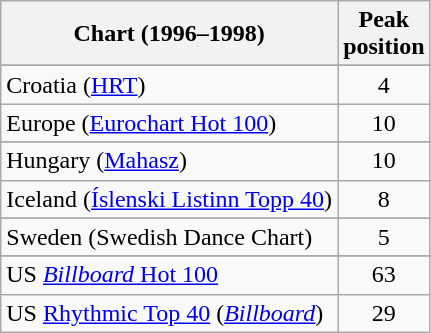<table class="wikitable sortable">
<tr>
<th>Chart (1996–1998)</th>
<th>Peak<br>position</th>
</tr>
<tr>
</tr>
<tr>
</tr>
<tr>
<td>Croatia (<a href='#'>HRT</a>)</td>
<td align="center">4</td>
</tr>
<tr>
<td>Europe (<a href='#'>Eurochart Hot 100</a>)</td>
<td align="center">10</td>
</tr>
<tr>
</tr>
<tr>
</tr>
<tr>
</tr>
<tr>
<td>Hungary (<a href='#'>Mahasz</a>)</td>
<td align="center">10</td>
</tr>
<tr>
<td>Iceland (<a href='#'>Íslenski Listinn Topp 40</a>)</td>
<td align="center">8</td>
</tr>
<tr>
</tr>
<tr>
</tr>
<tr>
</tr>
<tr>
</tr>
<tr>
</tr>
<tr>
</tr>
<tr>
<td>Sweden (Swedish Dance Chart)</td>
<td align="center">5</td>
</tr>
<tr>
</tr>
<tr>
</tr>
<tr>
</tr>
<tr>
<td>US <a href='#'><em>Billboard</em> Hot 100</a></td>
<td align="center">63</td>
</tr>
<tr>
<td>US <a href='#'>Rhythmic Top 40</a> (<em><a href='#'>Billboard</a></em>)</td>
<td align="center">29</td>
</tr>
</table>
